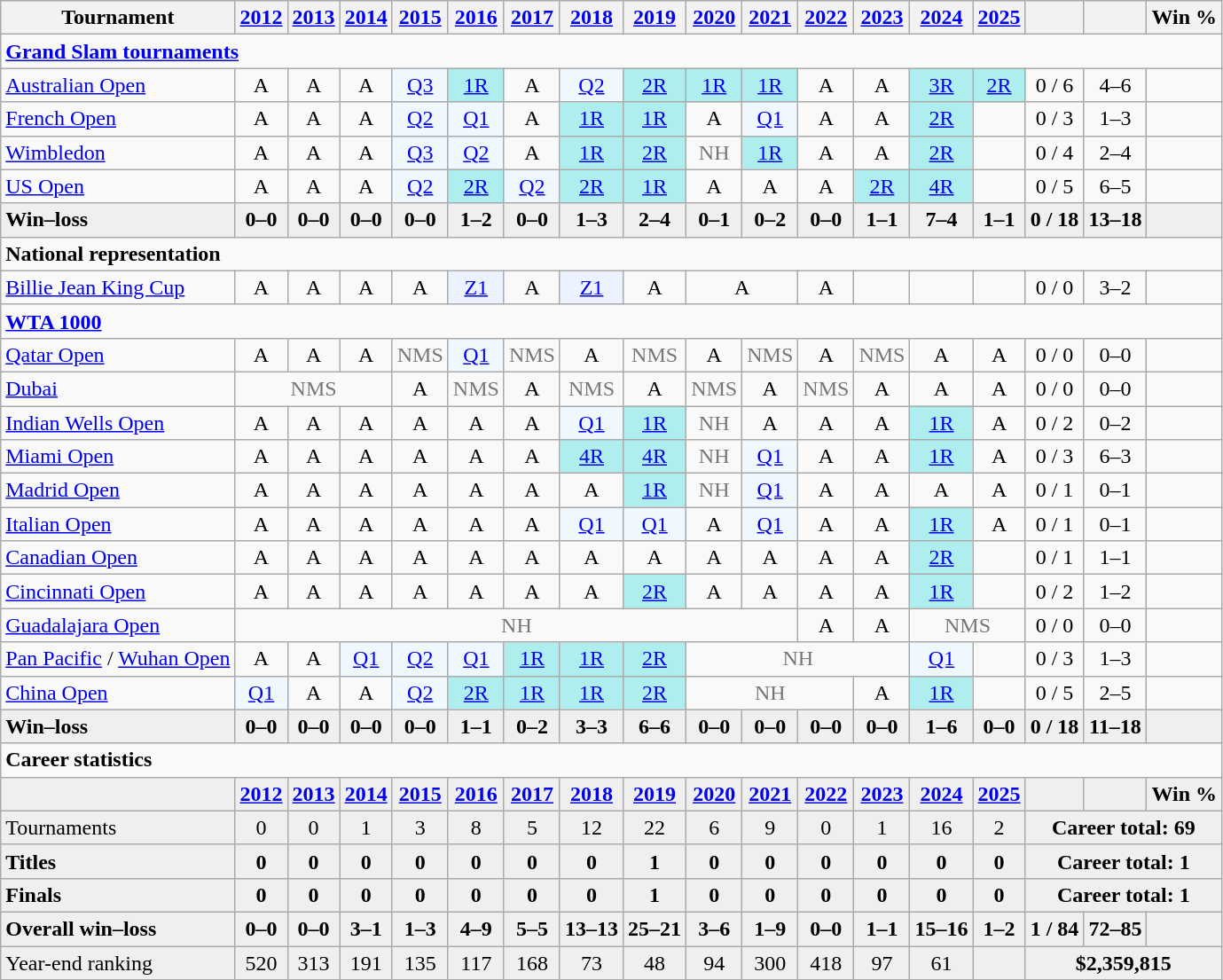<table class=wikitable style=text-align:center>
<tr>
<th>Tournament</th>
<th><a href='#'>2012</a></th>
<th><a href='#'>2013</a></th>
<th><a href='#'>2014</a></th>
<th><a href='#'>2015</a></th>
<th><a href='#'>2016</a></th>
<th><a href='#'>2017</a></th>
<th><a href='#'>2018</a></th>
<th><a href='#'>2019</a></th>
<th><a href='#'>2020</a></th>
<th><a href='#'>2021</a></th>
<th><a href='#'>2022</a></th>
<th><a href='#'>2023</a></th>
<th><a href='#'>2024</a></th>
<th><a href='#'>2025</a></th>
<th></th>
<th></th>
<th>Win %</th>
</tr>
<tr>
<td colspan="18" style="text-align:left"><strong><a href='#'>Grand Slam tournaments</a></strong></td>
</tr>
<tr>
<td style=text-align:left><a href='#'>Australian Open</a></td>
<td>A</td>
<td>A</td>
<td>A</td>
<td style=background:#f0f8ff><a href='#'>Q3</a></td>
<td style=background:#afeeee><a href='#'>1R</a></td>
<td>A</td>
<td style=background:#f0f8ff><a href='#'>Q2</a></td>
<td style=background:#afeeee><a href='#'>2R</a></td>
<td style=background:#afeeee><a href='#'>1R</a></td>
<td style=background:#afeeee><a href='#'>1R</a></td>
<td>A</td>
<td>A</td>
<td style=background:#afeeee><a href='#'>3R</a></td>
<td style=background:#afeeee><a href='#'>2R</a></td>
<td>0 / 6</td>
<td>4–6</td>
<td></td>
</tr>
<tr>
<td style=text-align:left><a href='#'>French Open</a></td>
<td>A</td>
<td>A</td>
<td>A</td>
<td style=background:#f0f8ff><a href='#'>Q2</a></td>
<td style=background:#f0f8ff><a href='#'>Q1</a></td>
<td>A</td>
<td style=background:#afeeee><a href='#'>1R</a></td>
<td style=background:#afeeee><a href='#'>1R</a></td>
<td>A</td>
<td style=background:#f0f8ff><a href='#'>Q1</a></td>
<td>A</td>
<td>A</td>
<td style=background:#afeeee><a href='#'>2R</a></td>
<td></td>
<td>0 / 3</td>
<td>1–3</td>
<td></td>
</tr>
<tr>
<td style=text-align:left><a href='#'>Wimbledon</a></td>
<td>A</td>
<td>A</td>
<td>A</td>
<td style=background:#f0f8ff><a href='#'>Q3</a></td>
<td style=background:#f0f8ff><a href='#'>Q2</a></td>
<td>A</td>
<td style=background:#afeeee><a href='#'>1R</a></td>
<td style=background:#afeeee><a href='#'>2R</a></td>
<td style=color:#767676>NH</td>
<td style=background:#afeeee><a href='#'>1R</a></td>
<td>A</td>
<td>A</td>
<td style=background:#afeeee><a href='#'>2R</a></td>
<td></td>
<td>0 / 4</td>
<td>2–4</td>
<td></td>
</tr>
<tr>
<td style=text-align:left><a href='#'>US Open</a></td>
<td>A</td>
<td>A</td>
<td>A</td>
<td style=background:#f0f8ff><a href='#'>Q2</a></td>
<td style=background:#afeeee><a href='#'>2R</a></td>
<td style=background:#f0f8ff><a href='#'>Q2</a></td>
<td style=background:#afeeee><a href='#'>2R</a></td>
<td style=background:#afeeee><a href='#'>1R</a></td>
<td>A</td>
<td>A</td>
<td>A</td>
<td style=background:#afeeee><a href='#'>2R</a></td>
<td style=background:#afeeee><a href='#'>4R</a></td>
<td></td>
<td>0 / 5</td>
<td>6–5</td>
<td></td>
</tr>
<tr style=background:#efefef;font-weight:bold>
<td style=text-align:left>Win–loss</td>
<td>0–0</td>
<td>0–0</td>
<td>0–0</td>
<td>0–0</td>
<td>1–2</td>
<td>0–0</td>
<td>1–3</td>
<td>2–4</td>
<td>0–1</td>
<td>0–2</td>
<td>0–0</td>
<td>1–1</td>
<td>7–4</td>
<td>1–1</td>
<td>0 / 18</td>
<td>13–18</td>
<td></td>
</tr>
<tr>
<td colspan="18" style="text-align:left"><strong>National representation</strong></td>
</tr>
<tr>
<td style=text-align:left><a href='#'>Billie Jean King Cup</a></td>
<td>A</td>
<td>A</td>
<td>A</td>
<td>A</td>
<td style=background:#ecf2ff><a href='#'>Z1</a></td>
<td>A</td>
<td style=background:#ecf2ff><a href='#'>Z1</a></td>
<td>A</td>
<td colspan=2>A</td>
<td>A</td>
<td></td>
<td></td>
<td></td>
<td>0 / 0</td>
<td>3–2</td>
<td></td>
</tr>
<tr>
<td colspan="18" style="text-align:left"><strong><a href='#'>WTA 1000</a></strong></td>
</tr>
<tr>
<td style=text-align:left><a href='#'>Qatar Open</a></td>
<td>A</td>
<td>A</td>
<td>A</td>
<td style=color:#767676>NMS</td>
<td style=background:#f0f8ff><a href='#'>Q1</a></td>
<td style=color:#767676>NMS</td>
<td>A</td>
<td style=color:#767676>NMS</td>
<td>A</td>
<td style=color:#767676>NMS</td>
<td>A</td>
<td style=color:#767676>NMS</td>
<td>A</td>
<td>A</td>
<td>0 / 0</td>
<td>0–0</td>
<td></td>
</tr>
<tr>
<td style=text-align:left><a href='#'>Dubai</a></td>
<td colspan="3" style=color:#767676>NMS</td>
<td>A</td>
<td style=color:#767676>NMS</td>
<td>A</td>
<td style=color:#767676>NMS</td>
<td>A</td>
<td style=color:#767676>NMS</td>
<td>A</td>
<td style=color:#767676>NMS</td>
<td>A</td>
<td>A</td>
<td>A</td>
<td>0 / 0</td>
<td>0–0</td>
<td></td>
</tr>
<tr>
<td style=text-align:left><a href='#'>Indian Wells Open</a></td>
<td>A</td>
<td>A</td>
<td>A</td>
<td>A</td>
<td>A</td>
<td>A</td>
<td style=background:#f0f8ff><a href='#'>Q1</a></td>
<td style=background:#afeeee><a href='#'>1R</a></td>
<td style=color:#767676>NH</td>
<td>A</td>
<td>A</td>
<td>A</td>
<td style=background:#afeeee><a href='#'>1R</a></td>
<td>A</td>
<td>0 / 2</td>
<td>0–2</td>
<td></td>
</tr>
<tr>
<td style=text-align:left><a href='#'>Miami Open</a></td>
<td>A</td>
<td>A</td>
<td>A</td>
<td>A</td>
<td>A</td>
<td>A</td>
<td style=background:#afeeee><a href='#'>4R</a></td>
<td style=background:#afeeee><a href='#'>4R</a></td>
<td style=color:#767676>NH</td>
<td style=background:#f0f8ff><a href='#'>Q1</a></td>
<td>A</td>
<td>A</td>
<td style=background:#afeeee><a href='#'>1R</a></td>
<td>A</td>
<td>0 / 3</td>
<td>6–3</td>
<td></td>
</tr>
<tr>
<td style=text-align:left><a href='#'>Madrid Open</a></td>
<td>A</td>
<td>A</td>
<td>A</td>
<td>A</td>
<td>A</td>
<td>A</td>
<td>A</td>
<td style=background:#afeeee><a href='#'>1R</a></td>
<td style=color:#767676>NH</td>
<td style=background:#f0f8ff><a href='#'>Q1</a></td>
<td>A</td>
<td>A</td>
<td>A</td>
<td>A</td>
<td>0 / 1</td>
<td>0–1</td>
<td></td>
</tr>
<tr>
<td style=text-align:left><a href='#'>Italian Open</a></td>
<td>A</td>
<td>A</td>
<td>A</td>
<td>A</td>
<td>A</td>
<td>A</td>
<td style=background:#f0f8ff><a href='#'>Q1</a></td>
<td style=background:#f0f8ff><a href='#'>Q1</a></td>
<td>A</td>
<td style=background:#f0f8ff><a href='#'>Q1</a></td>
<td>A</td>
<td>A</td>
<td style=background:#afeeee><a href='#'>1R</a></td>
<td>A</td>
<td>0 / 1</td>
<td>0–1</td>
<td></td>
</tr>
<tr>
<td style=text-align:left><a href='#'>Canadian Open</a></td>
<td>A</td>
<td>A</td>
<td>A</td>
<td>A</td>
<td>A</td>
<td>A</td>
<td>A</td>
<td>A</td>
<td>A</td>
<td>A</td>
<td>A</td>
<td>A</td>
<td bgcolor=afeeee><a href='#'>2R</a></td>
<td></td>
<td>0 / 1</td>
<td>1–1</td>
<td></td>
</tr>
<tr>
<td style=text-align:left><a href='#'>Cincinnati Open</a></td>
<td>A</td>
<td>A</td>
<td>A</td>
<td>A</td>
<td>A</td>
<td>A</td>
<td>A</td>
<td style=background:#afeeee><a href='#'>2R</a></td>
<td>A</td>
<td>A</td>
<td>A</td>
<td>A</td>
<td style=background:#afeeee><a href='#'>1R</a></td>
<td></td>
<td>0 / 2</td>
<td>1–2</td>
<td></td>
</tr>
<tr>
<td style=text-align:left><a href='#'>Guadalajara Open</a></td>
<td colspan=10 style=color:#767676>NH</td>
<td>A</td>
<td>A</td>
<td colspan=2 style=color:#767676>NMS</td>
<td>0 / 0</td>
<td>0–0</td>
<td></td>
</tr>
<tr>
<td style=text-align:left><a href='#'>Pan Pacific</a> / <a href='#'>Wuhan Open</a></td>
<td>A</td>
<td>A</td>
<td style=background:#f0f8ff><a href='#'>Q1</a></td>
<td style=background:#f0f8ff><a href='#'>Q2</a></td>
<td style=background:#f0f8ff><a href='#'>Q1</a></td>
<td style=background:#afeeee><a href='#'>1R</a></td>
<td style=background:#afeeee><a href='#'>1R</a></td>
<td style=background:#afeeee><a href='#'>2R</a></td>
<td colspan=4 style=color:#767676>NH</td>
<td style=background:#f0f8ff><a href='#'>Q1</a></td>
<td></td>
<td>0 / 3</td>
<td>1–3</td>
<td></td>
</tr>
<tr>
<td style=text-align:left><a href='#'>China Open</a></td>
<td style=background:#f0f8ff><a href='#'>Q1</a></td>
<td>A</td>
<td>A</td>
<td style=background:#f0f8ff><a href='#'>Q2</a></td>
<td style=background:#afeeee><a href='#'>2R</a></td>
<td style=background:#afeeee><a href='#'>1R</a></td>
<td style=background:#afeeee><a href='#'>1R</a></td>
<td style=background:#afeeee><a href='#'>2R</a></td>
<td colspan=3 style=color:#767676>NH</td>
<td>A</td>
<td style=background:#afeeee><a href='#'>1R</a></td>
<td></td>
<td>0 / 5</td>
<td>2–5</td>
<td></td>
</tr>
<tr style=background:#efefef;font-weight:bold>
<td style=text-align:left>Win–loss</td>
<td>0–0</td>
<td>0–0</td>
<td>0–0</td>
<td>0–0</td>
<td>1–1</td>
<td>0–2</td>
<td>3–3</td>
<td>6–6</td>
<td>0–0</td>
<td>0–0</td>
<td>0–0</td>
<td>0–0</td>
<td>1–6</td>
<td>0–0</td>
<td>0 / 18</td>
<td>11–18</td>
<td></td>
</tr>
<tr>
<td colspan="18" style="text-align:left;"><strong>Career statistics</strong></td>
</tr>
<tr style=background:#efefef;font-weight:bold>
<td></td>
<td><a href='#'>2012</a></td>
<td><a href='#'>2013</a></td>
<td><a href='#'>2014</a></td>
<td><a href='#'>2015</a></td>
<td><a href='#'>2016</a></td>
<td><a href='#'>2017</a></td>
<td><a href='#'>2018</a></td>
<td><a href='#'>2019</a></td>
<td><a href='#'>2020</a></td>
<td><a href='#'>2021</a></td>
<td><a href='#'>2022</a></td>
<td><a href='#'>2023</a></td>
<td><a href='#'>2024</a></td>
<td><a href='#'>2025</a></td>
<td></td>
<td></td>
<td>Win %</td>
</tr>
<tr style=background:#efefef>
<td style=text-align:left>Tournaments</td>
<td>0</td>
<td>0</td>
<td>1</td>
<td>3</td>
<td>8</td>
<td>5</td>
<td>12</td>
<td>22</td>
<td>6</td>
<td>9</td>
<td>0</td>
<td>1</td>
<td>16</td>
<td>2</td>
<td colspan="3"><strong>Career total: 69</strong></td>
</tr>
<tr style=background:#efefef;font-weight:bold>
<td style=text-align:left>Titles</td>
<td>0</td>
<td>0</td>
<td>0</td>
<td>0</td>
<td>0</td>
<td>0</td>
<td>0</td>
<td>1</td>
<td>0</td>
<td>0</td>
<td>0</td>
<td>0</td>
<td>0</td>
<td>0</td>
<td colspan="3">Career total: 1</td>
</tr>
<tr style=background:#efefef;font-weight:bold>
<td style=text-align:left>Finals</td>
<td>0</td>
<td>0</td>
<td>0</td>
<td>0</td>
<td>0</td>
<td>0</td>
<td>0</td>
<td>1</td>
<td>0</td>
<td>0</td>
<td>0</td>
<td>0</td>
<td>0</td>
<td>0</td>
<td colspan="3">Career total: 1</td>
</tr>
<tr style=background:#efefef;font-weight:bold>
<td style=text-align:left>Overall win–loss</td>
<td>0–0</td>
<td>0–0</td>
<td>3–1</td>
<td>1–3</td>
<td>4–9</td>
<td>5–5</td>
<td>13–13</td>
<td>25–21</td>
<td>3–6</td>
<td>1–9</td>
<td>0–0</td>
<td>1–1</td>
<td>15–16</td>
<td>1–2</td>
<td>1 / 84</td>
<td>72–85</td>
<td></td>
</tr>
<tr style=background:#efefef>
<td style=text-align:left>Year-end ranking</td>
<td>520</td>
<td>313</td>
<td>191</td>
<td>135</td>
<td>117</td>
<td>168</td>
<td>73</td>
<td>48</td>
<td>94</td>
<td>300</td>
<td>418</td>
<td>97</td>
<td>61</td>
<td></td>
<td colspan="3"><strong>$2,359,815</strong></td>
</tr>
</table>
